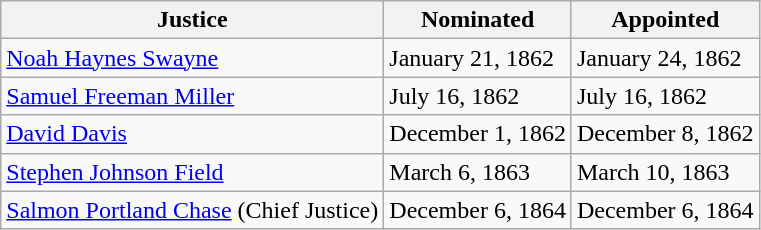<table class="wikitable">
<tr>
<th>Justice</th>
<th>Nominated</th>
<th>Appointed</th>
</tr>
<tr>
<td><a href='#'>Noah Haynes Swayne</a></td>
<td>January 21, 1862</td>
<td>January 24, 1862</td>
</tr>
<tr>
<td><a href='#'>Samuel Freeman Miller</a></td>
<td>July 16, 1862</td>
<td>July 16, 1862</td>
</tr>
<tr>
<td><a href='#'>David Davis</a></td>
<td>December 1, 1862</td>
<td>December 8, 1862</td>
</tr>
<tr>
<td><a href='#'>Stephen Johnson Field</a></td>
<td>March 6, 1863</td>
<td>March 10, 1863</td>
</tr>
<tr>
<td><a href='#'>Salmon Portland Chase</a> (Chief Justice)</td>
<td>December 6, 1864</td>
<td>December 6, 1864</td>
</tr>
</table>
